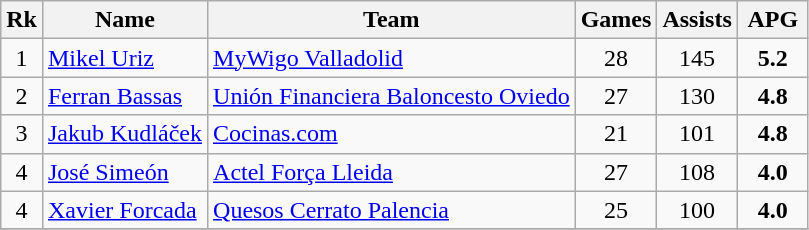<table class="wikitable" style="text-align: center;">
<tr>
<th>Rk</th>
<th>Name</th>
<th>Team</th>
<th>Games</th>
<th>Assists</th>
<th width=40>APG</th>
</tr>
<tr>
<td>1</td>
<td align="left"> <a href='#'>Mikel Uriz</a></td>
<td align="left"><a href='#'>MyWigo Valladolid</a></td>
<td>28</td>
<td>145</td>
<td><strong>5.2</strong></td>
</tr>
<tr>
<td>2</td>
<td align="left"> <a href='#'>Ferran Bassas</a></td>
<td align="left"><a href='#'>Unión Financiera Baloncesto Oviedo</a></td>
<td>27</td>
<td>130</td>
<td><strong>4.8</strong></td>
</tr>
<tr>
<td>3</td>
<td align="left"> <a href='#'>Jakub Kudláček</a></td>
<td align="left"><a href='#'>Cocinas.com</a></td>
<td>21</td>
<td>101</td>
<td><strong>4.8</strong></td>
</tr>
<tr>
<td>4</td>
<td align="left"> <a href='#'>José Simeón</a></td>
<td align="left"><a href='#'>Actel Força Lleida</a></td>
<td>27</td>
<td>108</td>
<td><strong>4.0</strong></td>
</tr>
<tr>
<td>4</td>
<td align="left"> <a href='#'>Xavier Forcada</a></td>
<td align="left"><a href='#'>Quesos Cerrato Palencia</a></td>
<td>25</td>
<td>100</td>
<td><strong>4.0</strong></td>
</tr>
<tr>
</tr>
</table>
